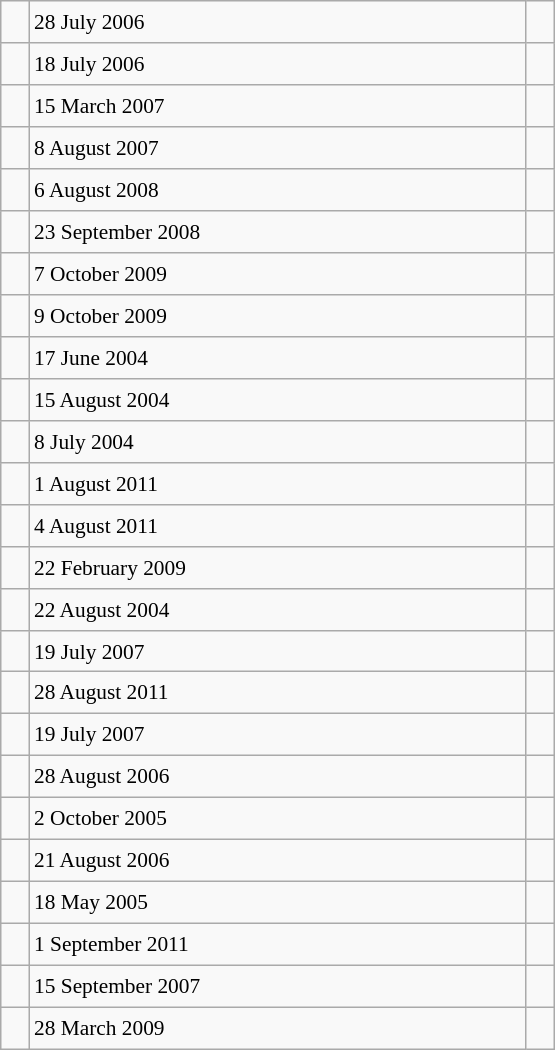<table class="wikitable" style="font-size: 89%; float: left; width: 26em; margin-right: 1em; height: 700px">
<tr>
<td></td>
<td>28 July 2006</td>
<td></td>
</tr>
<tr>
<td></td>
<td>18 July 2006</td>
<td></td>
</tr>
<tr>
<td></td>
<td>15 March 2007</td>
<td></td>
</tr>
<tr>
<td></td>
<td>8 August 2007</td>
<td></td>
</tr>
<tr>
<td></td>
<td>6 August 2008</td>
<td></td>
</tr>
<tr>
<td></td>
<td>23 September 2008</td>
<td></td>
</tr>
<tr>
<td></td>
<td>7 October 2009</td>
<td></td>
</tr>
<tr>
<td></td>
<td>9 October 2009</td>
<td></td>
</tr>
<tr>
<td></td>
<td>17 June 2004</td>
<td></td>
</tr>
<tr>
<td></td>
<td>15 August 2004</td>
<td></td>
</tr>
<tr>
<td></td>
<td>8 July 2004</td>
<td></td>
</tr>
<tr>
<td></td>
<td>1 August 2011</td>
<td></td>
</tr>
<tr>
<td></td>
<td>4 August 2011</td>
<td></td>
</tr>
<tr>
<td></td>
<td>22 February 2009</td>
<td></td>
</tr>
<tr>
<td></td>
<td>22 August 2004</td>
<td></td>
</tr>
<tr>
<td></td>
<td>19 July 2007</td>
<td></td>
</tr>
<tr>
<td></td>
<td>28 August 2011</td>
<td></td>
</tr>
<tr>
<td></td>
<td>19 July 2007</td>
<td></td>
</tr>
<tr>
<td></td>
<td>28 August 2006</td>
<td></td>
</tr>
<tr>
<td></td>
<td>2 October 2005</td>
<td></td>
</tr>
<tr>
<td></td>
<td>21 August 2006</td>
<td></td>
</tr>
<tr>
<td></td>
<td>18 May 2005</td>
<td></td>
</tr>
<tr>
<td></td>
<td>1 September 2011</td>
<td></td>
</tr>
<tr>
<td></td>
<td>15 September 2007</td>
<td></td>
</tr>
<tr>
<td></td>
<td>28 March 2009</td>
<td></td>
</tr>
</table>
